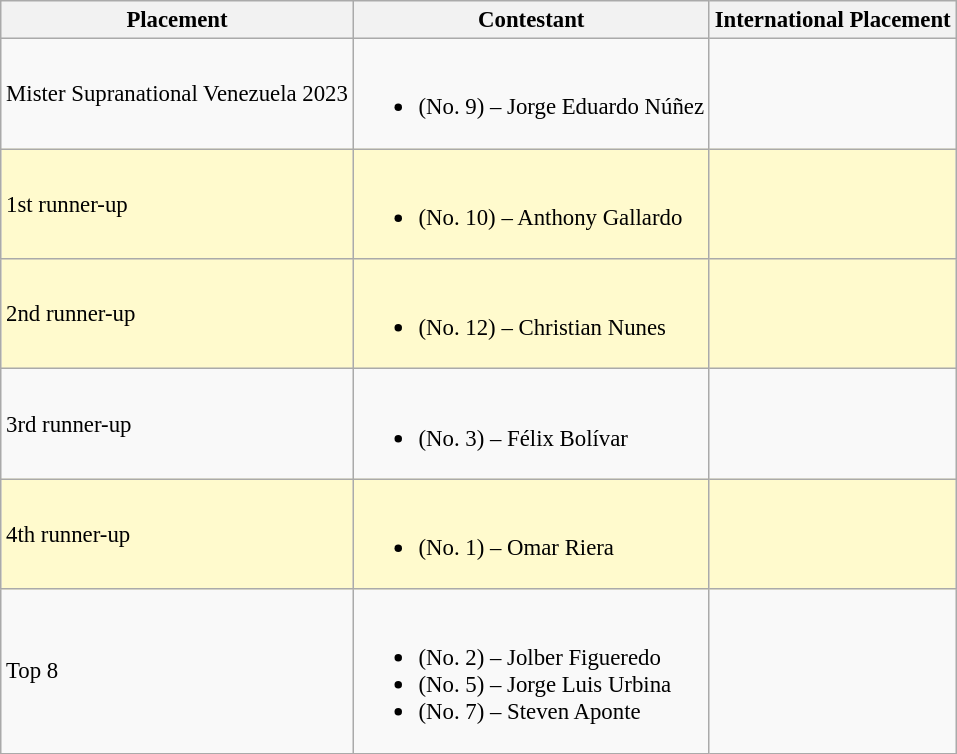<table class="wikitable sortable" style="font-size: 95%;">
<tr>
<th>Placement</th>
<th>Contestant</th>
<th>International Placement</th>
</tr>
<tr>
<td>Mister Supranational Venezuela 2023</td>
<td><br><ul><li> (No. 9) – Jorge Eduardo Núñez</li></ul></td>
<td></td>
</tr>
<tr style="background-color:#FFFACD;">
<td>1st runner-up<br></td>
<td><br><ul><li> (No. 10) – Anthony Gallardo</li></ul></td>
<td></td>
</tr>
<tr style="background-color:#FFFACD;">
<td>2nd runner-up</td>
<td><br><ul><li> (No. 12) – Christian Nunes</li></ul></td>
<td></td>
</tr>
<tr>
<td>3rd runner-up</td>
<td><br><ul><li> (No. 3) – Félix Bolívar</li></ul></td>
<td></td>
</tr>
<tr style="background-color:#FFFACD;">
<td>4th runner-up</td>
<td><br><ul><li> (No. 1) – Omar Riera</li></ul></td>
<td></td>
</tr>
<tr>
<td>Top 8</td>
<td><br><ul><li> (No. 2) – Jolber Figueredo</li><li> (No. 5) – Jorge Luis Urbina</li><li> (No. 7) – Steven Aponte</li></ul></td>
<td></td>
</tr>
</table>
